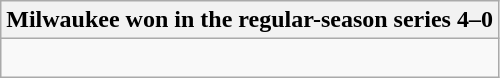<table class="wikitable collapsible collapsed">
<tr>
<th>Milwaukee won in the regular-season series 4–0</th>
</tr>
<tr>
<td><br>


</td>
</tr>
</table>
